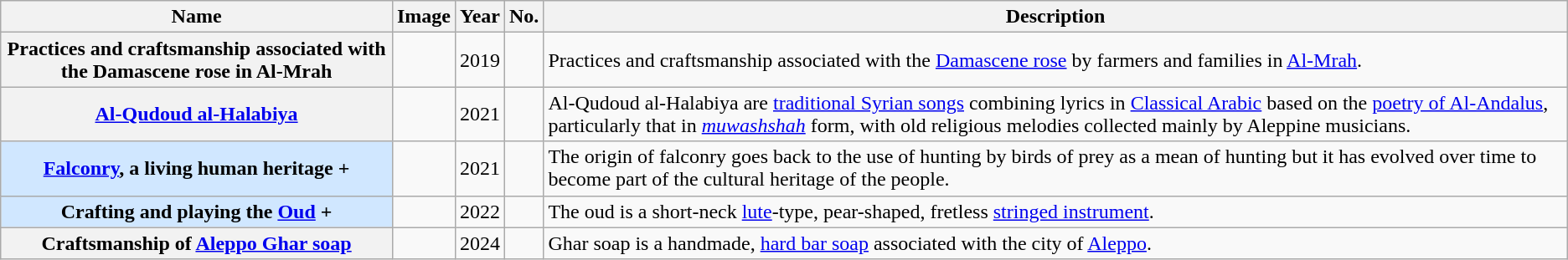<table class="wikitable sortable plainrowheaders">
<tr>
<th style="width:25%">Name</th>
<th class="unsortable">Image</th>
<th>Year</th>
<th>No.</th>
<th class="unsortable">Description</th>
</tr>
<tr>
<th scope="row">Practices and craftsmanship associated with the Damascene rose in Al-Mrah</th>
<td></td>
<td>2019</td>
<td></td>
<td>Practices and craftsmanship associated with the <a href='#'>Damascene rose</a> by farmers and families in <a href='#'>Al-Mrah</a>.</td>
</tr>
<tr>
<th scope="row"><a href='#'>Al-Qudoud al-Halabiya</a></th>
<td></td>
<td>2021</td>
<td></td>
<td>Al-Qudoud al-Halabiya are <a href='#'>traditional Syrian songs</a> combining lyrics in <a href='#'>Classical Arabic</a> based on the <a href='#'>poetry of Al-Andalus</a>, particularly that in <em><a href='#'>muwashshah</a></em> form, with old religious melodies collected mainly by Aleppine musicians.</td>
</tr>
<tr>
<th scope="row" style="background:#D0E7FF;"><a href='#'>Falconry</a>, a living human heritage +</th>
<td></td>
<td>2021</td>
<td></td>
<td>The origin of falconry goes back to the use of hunting by birds of prey as a mean of hunting but it has evolved over time to become part of the cultural heritage of the people.</td>
</tr>
<tr>
<th scope="row" style="background:#D0E7FF;">Crafting and playing the <a href='#'>Oud</a> +</th>
<td></td>
<td>2022</td>
<td></td>
<td>The oud is a short-neck <a href='#'>lute</a>-type, pear-shaped, fretless <a href='#'>stringed instrument</a>.</td>
</tr>
<tr>
<th scope="row">Craftsmanship of <a href='#'>Aleppo Ghar soap</a></th>
<td></td>
<td>2024</td>
<td></td>
<td>Ghar soap is a handmade, <a href='#'>hard bar soap</a> associated with the city of <a href='#'>Aleppo</a>.</td>
</tr>
</table>
